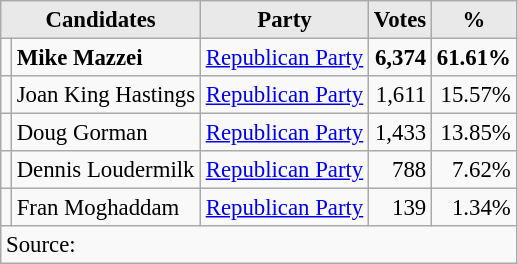<table class=wikitable style="font-size:95%; text-align:right;">
<tr>
<th style="background-color:#E9E9E9" align=center colspan=2>Candidates</th>
<th style="background-color:#E9E9E9" align=center>Party</th>
<th style="background-color:#E9E9E9" align=center>Votes</th>
<th style="background-color:#E9E9E9" align=center>%</th>
</tr>
<tr>
<td></td>
<td align=left><strong>Mike Mazzei</strong></td>
<td align=center><a href='#'>Republican Party</a></td>
<td><strong>6,374</strong></td>
<td><strong>61.61%</strong></td>
</tr>
<tr>
<td></td>
<td align=left>Joan King Hastings</td>
<td align=center><a href='#'>Republican Party</a></td>
<td>1,611</td>
<td>15.57%</td>
</tr>
<tr>
<td></td>
<td align=left>Doug Gorman</td>
<td align=center><a href='#'>Republican Party</a></td>
<td>1,433</td>
<td>13.85%</td>
</tr>
<tr>
<td></td>
<td align=left>Dennis Loudermilk</td>
<td align=center><a href='#'>Republican Party</a></td>
<td>788</td>
<td>7.62%</td>
</tr>
<tr>
<td></td>
<td align=left>Fran Moghaddam</td>
<td align=center><a href='#'>Republican Party</a></td>
<td>139</td>
<td>1.34%</td>
</tr>
<tr>
<td align="left" colspan=6>Source:</td>
</tr>
</table>
